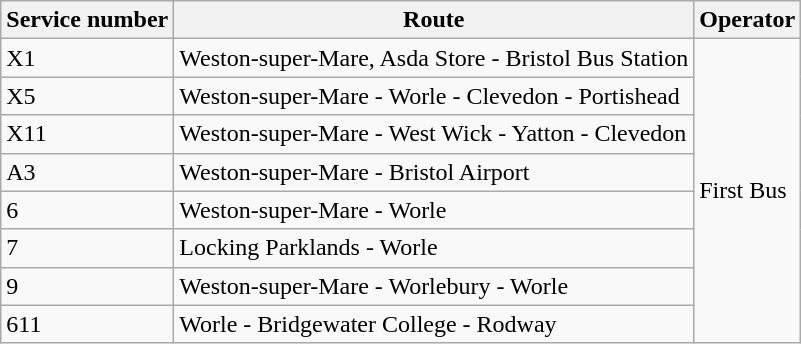<table class="wikitable">
<tr>
<th>Service number</th>
<th>Route</th>
<th>Operator</th>
</tr>
<tr>
<td>X1</td>
<td>Weston-super-Mare, Asda Store - Bristol Bus Station</td>
<td rowspan="8">First Bus</td>
</tr>
<tr>
<td>X5</td>
<td>Weston-super-Mare - Worle - Clevedon - Portishead</td>
</tr>
<tr>
<td>X11</td>
<td>Weston-super-Mare - West Wick - Yatton - Clevedon</td>
</tr>
<tr>
<td>A3</td>
<td>Weston-super-Mare - Bristol Airport</td>
</tr>
<tr>
<td>6</td>
<td>Weston-super-Mare - Worle</td>
</tr>
<tr>
<td>7</td>
<td>Locking Parklands - Worle</td>
</tr>
<tr>
<td>9</td>
<td>Weston-super-Mare - Worlebury - Worle</td>
</tr>
<tr>
<td>611</td>
<td>Worle - Bridgewater College - Rodway</td>
</tr>
</table>
